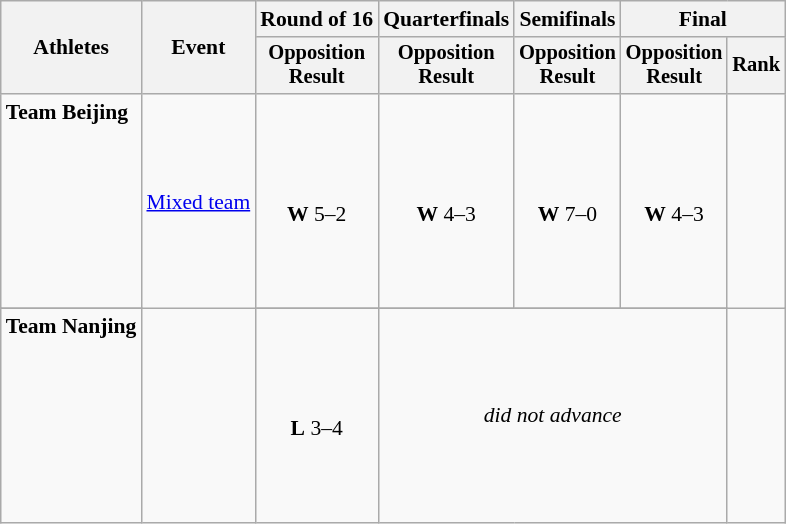<table class="wikitable" style="font-size:90%">
<tr>
<th rowspan=2>Athletes</th>
<th rowspan=2>Event</th>
<th>Round of 16</th>
<th>Quarterfinals</th>
<th>Semifinals</th>
<th colspan=2>Final</th>
</tr>
<tr style="font-size:95%">
<th>Opposition<br>Result</th>
<th>Opposition<br>Result</th>
<th>Opposition<br>Result</th>
<th>Opposition<br>Result</th>
<th>Rank</th>
</tr>
<tr align=center>
<td align=left><strong>Team Beijing</strong><br><br><br><br><br><br><br><br></td>
<td rowspan=2 align=left><a href='#'>Mixed team</a></td>
<td><br><strong>W</strong> 5–2</td>
<td><br><strong>W</strong> 4–3</td>
<td><br><strong>W</strong> 7–0</td>
<td><br><strong>W</strong> 4–3</td>
<td></td>
</tr>
<tr align=center>
</tr>
<tr align=center>
<td align=left><strong>Team Nanjing</strong><br><br> <br><br><br><br><br><br></td>
<td></td>
<td><br><strong>L</strong> 3–4</td>
<td colspan=3><em>did not advance</em></td>
</tr>
</table>
